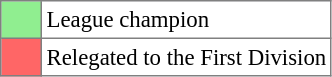<table bgcolor="#f7f8ff" cellpadding="3" cellspacing="0" border="1" style="font-size: 95%; border: gray solid 1px; border-collapse: collapse;text-align:center;">
<tr>
<td style="background:#90EE90;" width="20"></td>
<td bgcolor="#ffffff" align="left">League champion</td>
</tr>
<tr>
<td style="background: #FF6666" width="20"></td>
<td bgcolor="#ffffff" align="left">Relegated to the First Division</td>
</tr>
</table>
